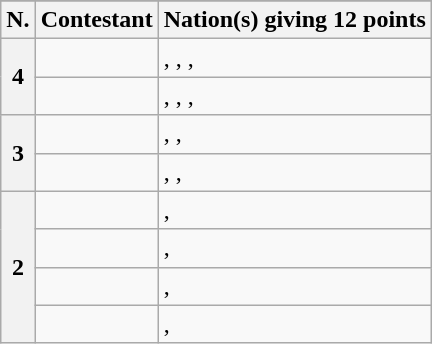<table class="wikitable plainrowheaders">
<tr>
</tr>
<tr>
<th scope="col">N.</th>
<th scope="col">Contestant</th>
<th scope="col">Nation(s) giving 12 points</th>
</tr>
<tr>
<th scope="row" rowspan="2">4</th>
<td></td>
<td>, , , </td>
</tr>
<tr>
<td><strong></strong></td>
<td>, , , </td>
</tr>
<tr>
<th scope="row" rowspan="2">3</th>
<td></td>
<td>, , </td>
</tr>
<tr>
<td></td>
<td>, , </td>
</tr>
<tr>
<th scope="row" rowspan="4">2</th>
<td></td>
<td>, </td>
</tr>
<tr>
<td></td>
<td>, </td>
</tr>
<tr>
<td></td>
<td>, </td>
</tr>
<tr>
<td></td>
<td>, </td>
</tr>
</table>
